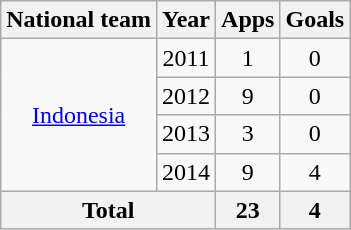<table class="wikitable" style="text-align:center">
<tr>
<th>National team</th>
<th>Year</th>
<th>Apps</th>
<th>Goals</th>
</tr>
<tr>
<td rowspan=4><a href='#'>Indonesia</a></td>
<td>2011</td>
<td>1</td>
<td>0</td>
</tr>
<tr>
<td>2012</td>
<td>9</td>
<td>0</td>
</tr>
<tr>
<td>2013</td>
<td>3</td>
<td>0</td>
</tr>
<tr>
<td>2014</td>
<td>9</td>
<td>4</td>
</tr>
<tr>
<th colspan=2>Total</th>
<th>23</th>
<th>4</th>
</tr>
</table>
